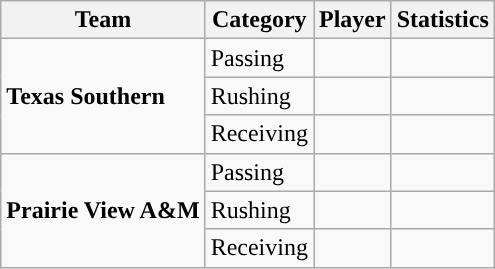<table class="wikitable" style="float: right;">
<tr>
<th>Team</th>
<th>Category</th>
<th>Player</th>
<th>Statistics</th>
</tr>
<tr>
<td rowspan=3><strong>Texas Southern</strong></td>
<td>Passing</td>
<td></td>
<td></td>
</tr>
<tr>
<td>Rushing</td>
<td></td>
<td></td>
</tr>
<tr>
<td>Receiving</td>
<td></td>
<td></td>
</tr>
<tr>
<td rowspan=3><strong>Prairie View A&M</strong></td>
<td>Passing</td>
<td></td>
<td></td>
</tr>
<tr>
<td>Rushing</td>
<td></td>
<td></td>
</tr>
<tr>
<td>Receiving</td>
<td></td>
<td></td>
</tr>
</table>
